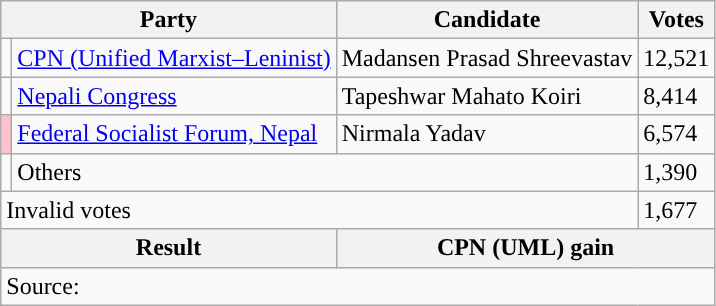<table class="wikitable">
<tr>
<th colspan="2">Party</th>
<th>Candidate</th>
<th>Votes</th>
</tr>
<tr>
<td style="background-color:"></td>
<td><a href='#'>CPN (Unified Marxist–Leninist)</a></td>
<td>Madansen Prasad Shreevastav</td>
<td>12,521</td>
</tr>
<tr>
<td style="background-color:"></td>
<td><a href='#'>Nepali Congress</a></td>
<td>Tapeshwar Mahato Koiri</td>
<td>8,414</td>
</tr>
<tr>
<td style="background-color:pink"></td>
<td><a href='#'>Federal Socialist Forum, Nepal</a></td>
<td>Nirmala Yadav</td>
<td>6,574</td>
</tr>
<tr>
<td></td>
<td colspan="2">Others</td>
<td>1,390</td>
</tr>
<tr>
<td colspan="3">Invalid votes</td>
<td>1,677</td>
</tr>
<tr>
<th colspan="2">Result</th>
<th colspan="2">CPN (UML) gain</th>
</tr>
<tr>
<td colspan="4">Source: </td>
</tr>
</table>
